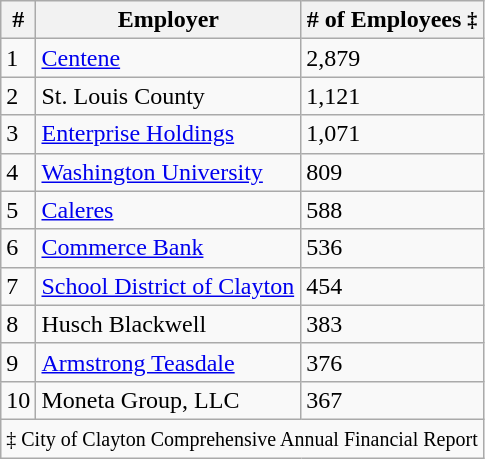<table class="wikitable sortable">
<tr>
<th>#</th>
<th>Employer</th>
<th># of Employees <small>‡</small></th>
</tr>
<tr>
<td>1</td>
<td><a href='#'>Centene</a></td>
<td>2,879</td>
</tr>
<tr>
<td>2</td>
<td>St. Louis County</td>
<td>1,121</td>
</tr>
<tr>
<td>3</td>
<td><a href='#'>Enterprise Holdings</a></td>
<td>1,071</td>
</tr>
<tr>
<td>4</td>
<td><a href='#'>Washington University</a></td>
<td>809</td>
</tr>
<tr>
<td>5</td>
<td><a href='#'>Caleres</a></td>
<td>588</td>
</tr>
<tr>
<td>6</td>
<td><a href='#'>Commerce Bank</a></td>
<td>536</td>
</tr>
<tr>
<td>7</td>
<td><a href='#'>School District of Clayton</a></td>
<td>454</td>
</tr>
<tr>
<td>8</td>
<td>Husch Blackwell</td>
<td>383</td>
</tr>
<tr>
<td>9</td>
<td><a href='#'>Armstrong Teasdale</a></td>
<td>376</td>
</tr>
<tr>
<td>10</td>
<td>Moneta Group, LLC</td>
<td>367</td>
</tr>
<tr>
<td colspan="3"><small>‡ City of Clayton Comprehensive Annual Financial Report</small></td>
</tr>
</table>
